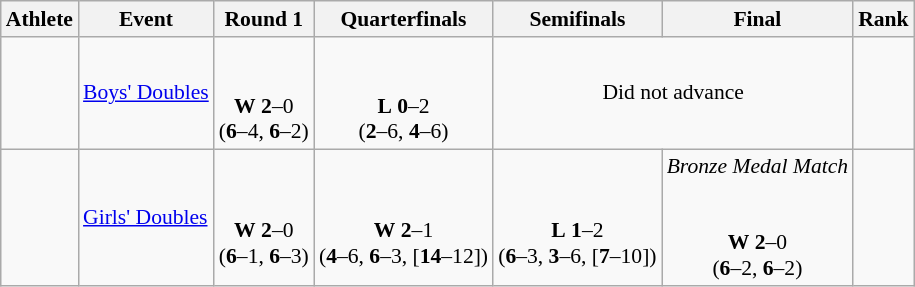<table class=wikitable style="font-size:90%">
<tr>
<th>Athlete</th>
<th>Event</th>
<th>Round 1</th>
<th>Quarterfinals</th>
<th>Semifinals</th>
<th>Final</th>
<th>Rank</th>
</tr>
<tr>
<td> <br></td>
<td><a href='#'>Boys' Doubles</a></td>
<td align=center><br><br><strong>W</strong> <strong>2</strong>–0<br> (<strong>6</strong>–4, <strong>6</strong>–2)</td>
<td align=center><br><br><strong>L</strong> <strong>0</strong>–2<br> (<strong>2</strong>–6, <strong>4</strong>–6)</td>
<td colspan=2 align=center>Did not advance</td>
<td align=center></td>
</tr>
<tr>
<td> <br></td>
<td><a href='#'>Girls' Doubles</a></td>
<td align=center><br><br><strong>W</strong> <strong>2</strong>–0<br> (<strong>6</strong>–1, <strong>6</strong>–3)</td>
<td align=center><br><br><strong>W</strong> <strong>2</strong>–1<br> (<strong>4</strong>–6, <strong>6</strong>–3, [<strong>14</strong>–12])</td>
<td align=center><br><br><strong>L</strong> <strong>1</strong>–2<br> (<strong>6</strong>–3, <strong>3</strong>–6, [<strong>7</strong>–10])</td>
<td align=center><em>Bronze Medal Match</em><br><br><br><strong>W</strong> <strong>2</strong>–0<br> (<strong>6</strong>–2, <strong>6</strong>–2)</td>
<td align=center></td>
</tr>
</table>
